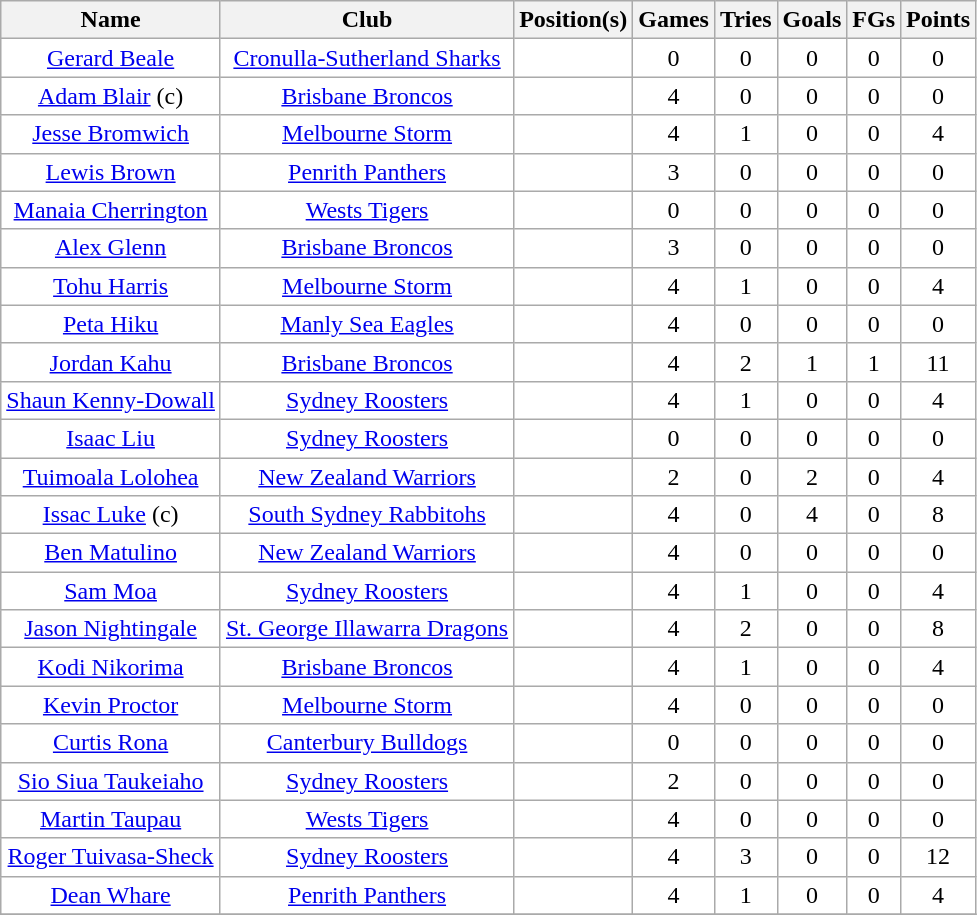<table class="wikitable sortable" style="text-align: center;">
<tr>
<th>Name</th>
<th>Club</th>
<th>Position(s)</th>
<th>Games</th>
<th>Tries</th>
<th>Goals</th>
<th>FGs</th>
<th>Points</th>
</tr>
<tr style="background:#fff;">
<td><a href='#'>Gerard Beale</a></td>
<td> <a href='#'>Cronulla-Sutherland Sharks</a></td>
<td></td>
<td>0</td>
<td>0</td>
<td>0</td>
<td>0</td>
<td>0</td>
</tr>
<tr style="background:#fff;">
<td><a href='#'>Adam Blair</a> (c)</td>
<td> <a href='#'>Brisbane Broncos</a></td>
<td></td>
<td>4</td>
<td>0</td>
<td>0</td>
<td>0</td>
<td>0</td>
</tr>
<tr style="background:#fff;">
<td><a href='#'>Jesse Bromwich</a></td>
<td> <a href='#'>Melbourne Storm</a></td>
<td></td>
<td>4</td>
<td>1</td>
<td>0</td>
<td>0</td>
<td>4</td>
</tr>
<tr style="background:#fff;">
<td><a href='#'>Lewis Brown</a></td>
<td> <a href='#'>Penrith Panthers</a></td>
<td></td>
<td>3</td>
<td>0</td>
<td>0</td>
<td>0</td>
<td>0</td>
</tr>
<tr style="background:#fff;">
<td><a href='#'>Manaia Cherrington</a></td>
<td> <a href='#'>Wests Tigers</a></td>
<td></td>
<td>0</td>
<td>0</td>
<td>0</td>
<td>0</td>
<td>0</td>
</tr>
<tr style="background:#fff;">
<td><a href='#'>Alex Glenn</a></td>
<td> <a href='#'>Brisbane Broncos</a></td>
<td></td>
<td>3</td>
<td>0</td>
<td>0</td>
<td>0</td>
<td>0</td>
</tr>
<tr style="background:#fff;">
<td><a href='#'>Tohu Harris</a></td>
<td> <a href='#'>Melbourne Storm</a></td>
<td></td>
<td>4</td>
<td>1</td>
<td>0</td>
<td>0</td>
<td>4</td>
</tr>
<tr style="background:#fff;">
<td><a href='#'>Peta Hiku</a></td>
<td> <a href='#'>Manly Sea Eagles</a></td>
<td></td>
<td>4</td>
<td>0</td>
<td>0</td>
<td>0</td>
<td>0</td>
</tr>
<tr style="background:#fff;">
<td><a href='#'>Jordan Kahu</a></td>
<td> <a href='#'>Brisbane Broncos</a></td>
<td></td>
<td>4</td>
<td>2</td>
<td>1</td>
<td>1</td>
<td>11</td>
</tr>
<tr style="background:#fff;">
<td><a href='#'>Shaun Kenny-Dowall</a></td>
<td> <a href='#'>Sydney Roosters</a></td>
<td></td>
<td>4</td>
<td>1</td>
<td>0</td>
<td>0</td>
<td>4</td>
</tr>
<tr style="background:#fff;">
<td><a href='#'>Isaac Liu</a></td>
<td> <a href='#'>Sydney Roosters</a></td>
<td></td>
<td>0</td>
<td>0</td>
<td>0</td>
<td>0</td>
<td>0</td>
</tr>
<tr style="background:#fff;">
<td><a href='#'>Tuimoala Lolohea</a></td>
<td> <a href='#'>New Zealand Warriors</a></td>
<td></td>
<td>2</td>
<td>0</td>
<td>2</td>
<td>0</td>
<td>4</td>
</tr>
<tr style="background:#fff;">
<td><a href='#'>Issac Luke</a> (c)</td>
<td> <a href='#'>South Sydney Rabbitohs</a></td>
<td></td>
<td>4</td>
<td>0</td>
<td>4</td>
<td>0</td>
<td>8</td>
</tr>
<tr style="background:#fff;">
<td><a href='#'>Ben Matulino</a></td>
<td> <a href='#'>New Zealand Warriors</a></td>
<td></td>
<td>4</td>
<td>0</td>
<td>0</td>
<td>0</td>
<td>0</td>
</tr>
<tr style="background:#fff;">
<td><a href='#'>Sam Moa</a></td>
<td> <a href='#'>Sydney Roosters</a></td>
<td></td>
<td>4</td>
<td>1</td>
<td>0</td>
<td>0</td>
<td>4</td>
</tr>
<tr style="background:#fff;">
<td><a href='#'>Jason Nightingale</a></td>
<td> <a href='#'>St. George Illawarra Dragons</a></td>
<td></td>
<td>4</td>
<td>2</td>
<td>0</td>
<td>0</td>
<td>8</td>
</tr>
<tr style="background:#fff;">
<td><a href='#'>Kodi Nikorima</a></td>
<td> <a href='#'>Brisbane Broncos</a></td>
<td></td>
<td>4</td>
<td>1</td>
<td>0</td>
<td>0</td>
<td>4</td>
</tr>
<tr style="background:#fff;">
<td><a href='#'>Kevin Proctor</a></td>
<td> <a href='#'>Melbourne Storm</a></td>
<td></td>
<td>4</td>
<td>0</td>
<td>0</td>
<td>0</td>
<td>0</td>
</tr>
<tr style="background:#fff;">
<td><a href='#'>Curtis Rona</a></td>
<td> <a href='#'>Canterbury Bulldogs</a></td>
<td></td>
<td>0</td>
<td>0</td>
<td>0</td>
<td>0</td>
<td>0</td>
</tr>
<tr style="background:#fff;">
<td><a href='#'>Sio Siua Taukeiaho</a></td>
<td> <a href='#'>Sydney Roosters</a></td>
<td></td>
<td>2</td>
<td>0</td>
<td>0</td>
<td>0</td>
<td>0</td>
</tr>
<tr style="background:#fff;">
<td><a href='#'>Martin Taupau</a></td>
<td> <a href='#'>Wests Tigers</a></td>
<td></td>
<td>4</td>
<td>0</td>
<td>0</td>
<td>0</td>
<td>0</td>
</tr>
<tr style="background:#fff;">
<td><a href='#'>Roger Tuivasa-Sheck</a></td>
<td> <a href='#'>Sydney Roosters</a></td>
<td></td>
<td>4</td>
<td>3</td>
<td>0</td>
<td>0</td>
<td>12</td>
</tr>
<tr style="background:#fff;">
<td><a href='#'>Dean Whare</a></td>
<td> <a href='#'>Penrith Panthers</a></td>
<td></td>
<td>4</td>
<td>1</td>
<td>0</td>
<td>0</td>
<td>4</td>
</tr>
<tr>
</tr>
</table>
